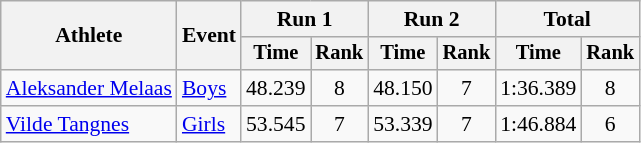<table class="wikitable" style="font-size:90%">
<tr>
<th rowspan="2">Athlete</th>
<th rowspan="2">Event</th>
<th colspan="2">Run 1</th>
<th colspan="2">Run 2</th>
<th colspan="2">Total</th>
</tr>
<tr style="font-size:95%">
<th>Time</th>
<th>Rank</th>
<th>Time</th>
<th>Rank</th>
<th>Time</th>
<th>Rank</th>
</tr>
<tr align=center>
<td align=left><a href='#'>Aleksander Melaas</a></td>
<td align=left><a href='#'>Boys</a></td>
<td>48.239</td>
<td>8</td>
<td>48.150</td>
<td>7</td>
<td>1:36.389</td>
<td>8</td>
</tr>
<tr align=center>
<td align=left><a href='#'>Vilde Tangnes</a></td>
<td align=left><a href='#'>Girls</a></td>
<td>53.545</td>
<td>7</td>
<td>53.339</td>
<td>7</td>
<td>1:46.884</td>
<td>6</td>
</tr>
</table>
